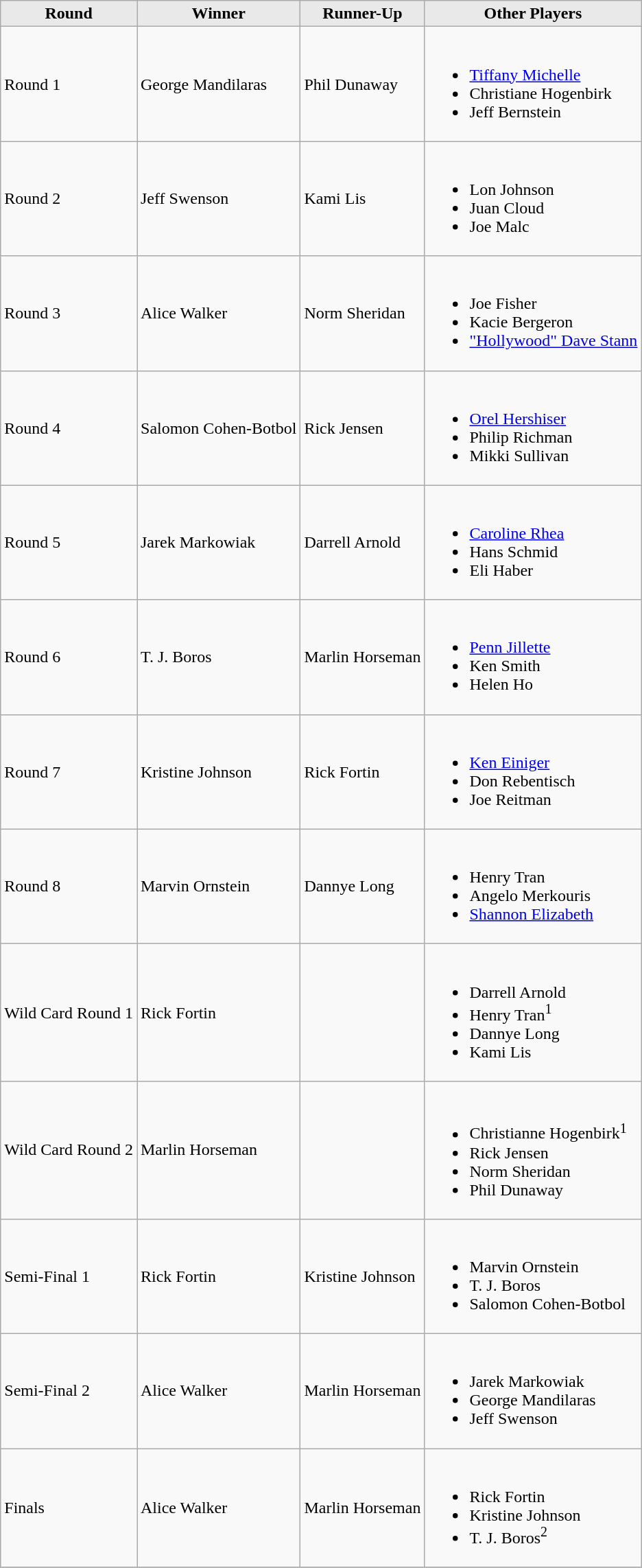<table class="wikitable">
<tr>
<th style="background: #E9E9E9;">Round</th>
<th style="background: #E9E9E9;">Winner</th>
<th style="background: #E9E9E9;">Runner-Up</th>
<th style="background: #E9E9E9;">Other Players</th>
</tr>
<tr>
<td>Round 1</td>
<td>George Mandilaras</td>
<td>Phil Dunaway</td>
<td><br><ul><li><a href='#'>Tiffany Michelle</a></li><li>Christiane Hogenbirk</li><li>Jeff Bernstein</li></ul></td>
</tr>
<tr>
<td>Round 2</td>
<td>Jeff Swenson</td>
<td>Kami Lis</td>
<td><br><ul><li>Lon Johnson</li><li>Juan Cloud</li><li>Joe Malc</li></ul></td>
</tr>
<tr>
<td>Round 3</td>
<td>Alice Walker</td>
<td>Norm Sheridan</td>
<td><br><ul><li>Joe Fisher</li><li>Kacie Bergeron</li><li><a href='#'>"Hollywood" Dave Stann</a></li></ul></td>
</tr>
<tr>
<td>Round 4</td>
<td>Salomon Cohen-Botbol</td>
<td>Rick Jensen</td>
<td><br><ul><li><a href='#'>Orel Hershiser</a></li><li>Philip Richman</li><li>Mikki Sullivan</li></ul></td>
</tr>
<tr>
<td>Round 5</td>
<td>Jarek Markowiak</td>
<td>Darrell Arnold</td>
<td><br><ul><li><a href='#'>Caroline Rhea</a></li><li>Hans Schmid</li><li>Eli Haber</li></ul></td>
</tr>
<tr>
<td>Round 6</td>
<td>T. J. Boros</td>
<td>Marlin Horseman</td>
<td><br><ul><li><a href='#'>Penn Jillette</a></li><li>Ken Smith</li><li>Helen Ho</li></ul></td>
</tr>
<tr>
<td>Round 7</td>
<td>Kristine Johnson</td>
<td>Rick Fortin</td>
<td><br><ul><li><a href='#'>Ken Einiger</a></li><li>Don Rebentisch</li><li>Joe Reitman</li></ul></td>
</tr>
<tr>
<td>Round 8</td>
<td>Marvin Ornstein</td>
<td>Dannye Long</td>
<td><br><ul><li>Henry Tran</li><li>Angelo Merkouris</li><li><a href='#'>Shannon Elizabeth</a></li></ul></td>
</tr>
<tr>
<td>Wild Card Round 1</td>
<td>Rick Fortin</td>
<td></td>
<td><br><ul><li>Darrell Arnold</li><li>Henry Tran<span><sup>1</sup></span></li><li>Dannye Long</li><li>Kami Lis</li></ul></td>
</tr>
<tr>
<td>Wild Card Round 2</td>
<td>Marlin Horseman</td>
<td></td>
<td><br><ul><li>Christianne Hogenbirk<span><sup>1</sup></span></li><li>Rick Jensen</li><li>Norm Sheridan</li><li>Phil Dunaway</li></ul></td>
</tr>
<tr>
<td>Semi-Final 1</td>
<td>Rick Fortin</td>
<td>Kristine Johnson</td>
<td><br><ul><li>Marvin Ornstein</li><li>T. J. Boros</li><li>Salomon Cohen-Botbol</li></ul></td>
</tr>
<tr>
<td>Semi-Final 2</td>
<td>Alice Walker</td>
<td>Marlin Horseman</td>
<td><br><ul><li>Jarek Markowiak</li><li>George Mandilaras</li><li>Jeff Swenson</li></ul></td>
</tr>
<tr>
<td>Finals</td>
<td>Alice Walker</td>
<td>Marlin Horseman</td>
<td><br><ul><li>Rick Fortin</li><li>Kristine Johnson</li><li>T. J. Boros<span><sup>2</sup></span></li></ul></td>
</tr>
<tr>
</tr>
</table>
